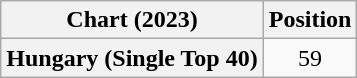<table class="wikitable sortable plainrowheaders" style="text-align:center">
<tr>
<th scope="col">Chart (2023)</th>
<th scope="col">Position</th>
</tr>
<tr>
<th scope="row">Hungary (Single Top 40)</th>
<td>59</td>
</tr>
</table>
